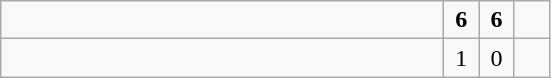<table class="wikitable">
<tr>
<td style="width:18em"><strong></strong></td>
<td align=center style="width:1em"><strong>6</strong></td>
<td align=center style="width:1em"><strong>6</strong></td>
<td align=center style="width:1em"></td>
</tr>
<tr>
<td style="width:18em"></td>
<td align=center style="width:1em">1</td>
<td align=center style="width:1em">0</td>
<td align=center style="width:1em"></td>
</tr>
</table>
